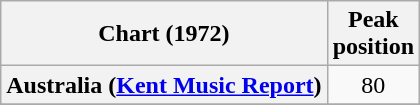<table class="wikitable sortable plainrowheaders">
<tr>
<th style="text-align:center;">Chart (1972)</th>
<th style="text-align:center;">Peak<br>position</th>
</tr>
<tr>
<th scope="row">Australia (<a href='#'>Kent Music Report</a>)</th>
<td style="text-align:center;">80</td>
</tr>
<tr>
</tr>
<tr>
</tr>
</table>
